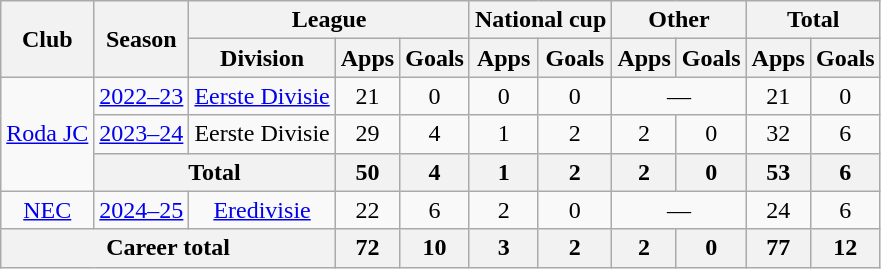<table class="wikitable" style="text-align:center">
<tr>
<th rowspan="2">Club</th>
<th rowspan="2">Season</th>
<th colspan="3">League</th>
<th colspan="2">National cup</th>
<th colspan="2">Other</th>
<th colspan="2">Total</th>
</tr>
<tr>
<th>Division</th>
<th>Apps</th>
<th>Goals</th>
<th>Apps</th>
<th>Goals</th>
<th>Apps</th>
<th>Goals</th>
<th>Apps</th>
<th>Goals</th>
</tr>
<tr>
<td rowspan="3"><a href='#'>Roda JC</a></td>
<td><a href='#'>2022–23</a></td>
<td><a href='#'>Eerste Divisie</a></td>
<td>21</td>
<td>0</td>
<td>0</td>
<td>0</td>
<td colspan="2">—</td>
<td>21</td>
<td>0</td>
</tr>
<tr>
<td><a href='#'>2023–24</a></td>
<td>Eerste Divisie</td>
<td>29</td>
<td>4</td>
<td>1</td>
<td>2</td>
<td>2</td>
<td>0</td>
<td>32</td>
<td>6</td>
</tr>
<tr>
<th colspan="2">Total</th>
<th>50</th>
<th>4</th>
<th>1</th>
<th>2</th>
<th>2</th>
<th>0</th>
<th>53</th>
<th>6</th>
</tr>
<tr>
<td rowspan="1"><a href='#'>NEC</a></td>
<td><a href='#'>2024–25</a></td>
<td><a href='#'>Eredivisie</a></td>
<td>22</td>
<td>6</td>
<td>2</td>
<td>0</td>
<td colspan="2">—</td>
<td>24</td>
<td>6</td>
</tr>
<tr>
<th colspan="3">Career total</th>
<th>72</th>
<th>10</th>
<th>3</th>
<th>2</th>
<th>2</th>
<th>0</th>
<th>77</th>
<th>12</th>
</tr>
</table>
